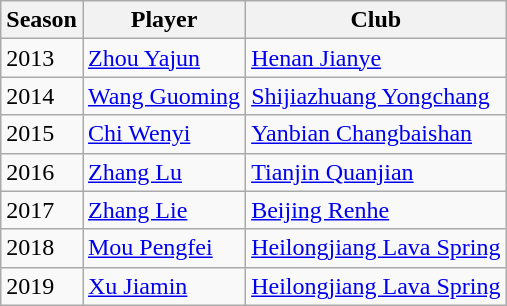<table class="wikitable">
<tr>
<th>Season</th>
<th>Player</th>
<th>Club</th>
</tr>
<tr>
<td>2013</td>
<td> <a href='#'>Zhou Yajun</a></td>
<td><a href='#'>Henan Jianye</a></td>
</tr>
<tr>
<td>2014</td>
<td> <a href='#'>Wang Guoming</a></td>
<td><a href='#'>Shijiazhuang Yongchang</a></td>
</tr>
<tr>
<td>2015</td>
<td> <a href='#'>Chi Wenyi</a></td>
<td><a href='#'>Yanbian Changbaishan</a></td>
</tr>
<tr>
<td>2016</td>
<td> <a href='#'>Zhang Lu</a></td>
<td><a href='#'>Tianjin Quanjian</a></td>
</tr>
<tr>
<td>2017</td>
<td> <a href='#'>Zhang Lie</a></td>
<td><a href='#'>Beijing Renhe</a></td>
</tr>
<tr>
<td>2018</td>
<td> <a href='#'>Mou Pengfei</a></td>
<td><a href='#'>Heilongjiang Lava Spring</a></td>
</tr>
<tr>
<td>2019</td>
<td> <a href='#'>Xu Jiamin</a></td>
<td><a href='#'>Heilongjiang Lava Spring</a></td>
</tr>
</table>
